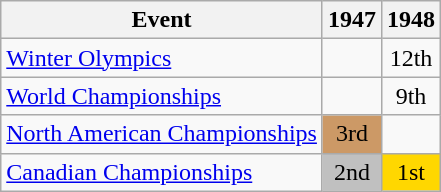<table class="wikitable">
<tr>
<th>Event</th>
<th>1947</th>
<th>1948</th>
</tr>
<tr>
<td><a href='#'>Winter Olympics</a></td>
<td></td>
<td align="center">12th</td>
</tr>
<tr>
<td><a href='#'>World Championships</a></td>
<td></td>
<td align="center">9th</td>
</tr>
<tr>
<td><a href='#'>North American Championships</a></td>
<td align="center" bgcolor="cc9966">3rd</td>
<td></td>
</tr>
<tr>
<td><a href='#'>Canadian Championships</a></td>
<td align="center" bgcolor="silver">2nd</td>
<td align="center" bgcolor="gold">1st</td>
</tr>
</table>
